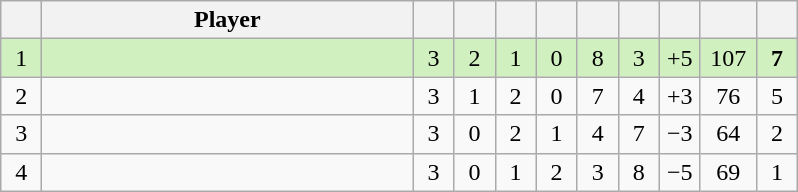<table class="wikitable" style="text-align:center; margin: 1em auto 1em auto, align:left">
<tr>
<th width=20></th>
<th width=240>Player</th>
<th width=20></th>
<th width=20></th>
<th width=20></th>
<th width=20></th>
<th width=20></th>
<th width=20></th>
<th width=20></th>
<th width=30></th>
<th width=20></th>
</tr>
<tr style="background:#D0F0C0;">
<td>1</td>
<td align=left></td>
<td>3</td>
<td>2</td>
<td>1</td>
<td>0</td>
<td>8</td>
<td>3</td>
<td>+5</td>
<td>107</td>
<td><strong>7</strong></td>
</tr>
<tr style=>
<td>2</td>
<td align=left></td>
<td>3</td>
<td>1</td>
<td>2</td>
<td>0</td>
<td>7</td>
<td>4</td>
<td>+3</td>
<td>76</td>
<td>5</td>
</tr>
<tr style=>
<td>3</td>
<td align=left></td>
<td>3</td>
<td>0</td>
<td>2</td>
<td>1</td>
<td>4</td>
<td>7</td>
<td>−3</td>
<td>64</td>
<td>2</td>
</tr>
<tr style=>
<td>4</td>
<td align=left></td>
<td>3</td>
<td>0</td>
<td>1</td>
<td>2</td>
<td>3</td>
<td>8</td>
<td>−5</td>
<td>69</td>
<td>1</td>
</tr>
</table>
